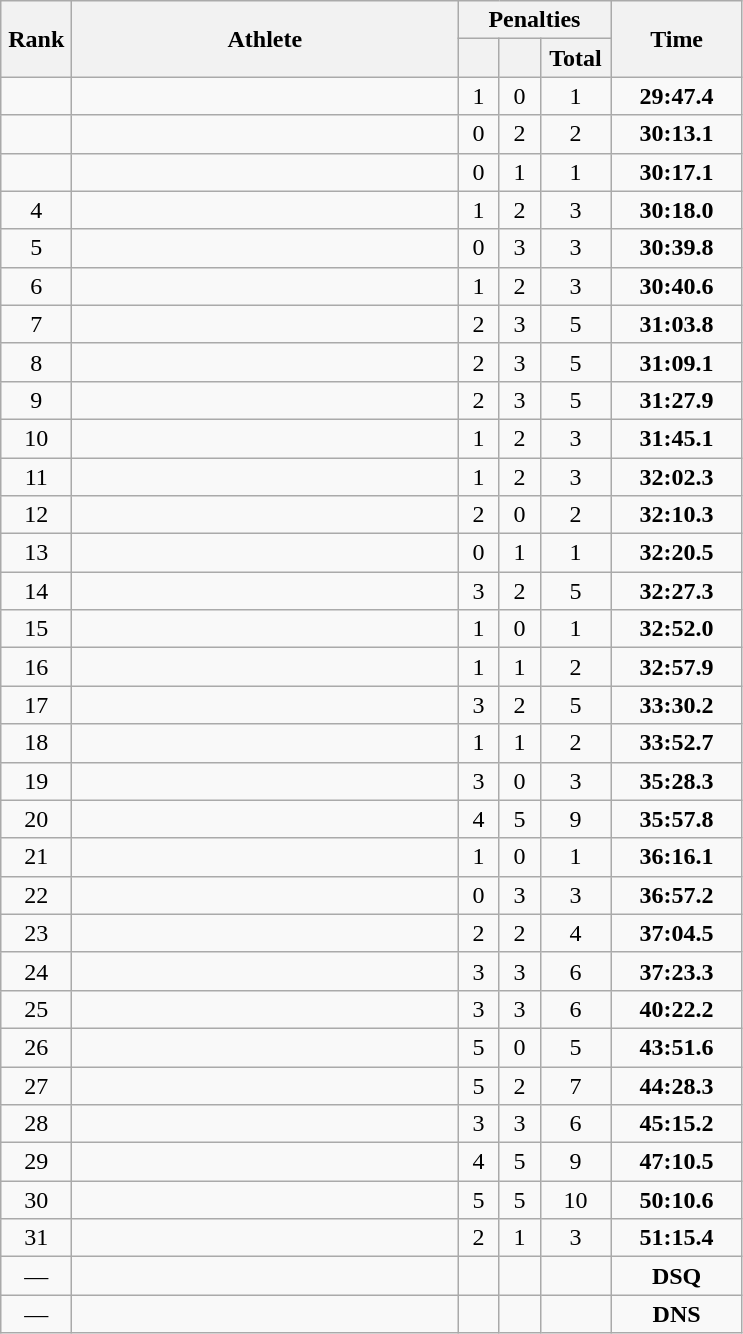<table class=wikitable style="text-align:center">
<tr>
<th rowspan=2 width=40>Rank</th>
<th rowspan=2 width=250>Athlete</th>
<th colspan=3>Penalties</th>
<th rowspan=2 width=80>Time</th>
</tr>
<tr>
<th width=20></th>
<th width=20></th>
<th width=40>Total</th>
</tr>
<tr>
<td></td>
<td align=left></td>
<td>1</td>
<td>0</td>
<td>1</td>
<td><strong>29:47.4</strong></td>
</tr>
<tr>
<td></td>
<td align=left></td>
<td>0</td>
<td>2</td>
<td>2</td>
<td><strong>30:13.1</strong></td>
</tr>
<tr>
<td></td>
<td align=left></td>
<td>0</td>
<td>1</td>
<td>1</td>
<td><strong>30:17.1</strong></td>
</tr>
<tr>
<td>4</td>
<td align=left></td>
<td>1</td>
<td>2</td>
<td>3</td>
<td><strong>30:18.0</strong></td>
</tr>
<tr>
<td>5</td>
<td align=left></td>
<td>0</td>
<td>3</td>
<td>3</td>
<td><strong>30:39.8</strong></td>
</tr>
<tr>
<td>6</td>
<td align=left></td>
<td>1</td>
<td>2</td>
<td>3</td>
<td><strong>30:40.6</strong></td>
</tr>
<tr>
<td>7</td>
<td align=left></td>
<td>2</td>
<td>3</td>
<td>5</td>
<td><strong>31:03.8</strong></td>
</tr>
<tr>
<td>8</td>
<td align=left></td>
<td>2</td>
<td>3</td>
<td>5</td>
<td><strong>31:09.1</strong></td>
</tr>
<tr>
<td>9</td>
<td align=left></td>
<td>2</td>
<td>3</td>
<td>5</td>
<td><strong>31:27.9</strong></td>
</tr>
<tr>
<td>10</td>
<td align=left></td>
<td>1</td>
<td>2</td>
<td>3</td>
<td><strong>31:45.1</strong></td>
</tr>
<tr>
<td>11</td>
<td align=left></td>
<td>1</td>
<td>2</td>
<td>3</td>
<td><strong>32:02.3</strong></td>
</tr>
<tr>
<td>12</td>
<td align=left></td>
<td>2</td>
<td>0</td>
<td>2</td>
<td><strong>32:10.3</strong></td>
</tr>
<tr>
<td>13</td>
<td align=left></td>
<td>0</td>
<td>1</td>
<td>1</td>
<td><strong>32:20.5</strong></td>
</tr>
<tr>
<td>14</td>
<td align=left></td>
<td>3</td>
<td>2</td>
<td>5</td>
<td><strong>32:27.3</strong></td>
</tr>
<tr>
<td>15</td>
<td align=left></td>
<td>1</td>
<td>0</td>
<td>1</td>
<td><strong>32:52.0</strong></td>
</tr>
<tr>
<td>16</td>
<td align=left></td>
<td>1</td>
<td>1</td>
<td>2</td>
<td><strong>32:57.9</strong></td>
</tr>
<tr>
<td>17</td>
<td align=left></td>
<td>3</td>
<td>2</td>
<td>5</td>
<td><strong>33:30.2</strong></td>
</tr>
<tr>
<td>18</td>
<td align=left></td>
<td>1</td>
<td>1</td>
<td>2</td>
<td><strong>33:52.7</strong></td>
</tr>
<tr>
<td>19</td>
<td align=left></td>
<td>3</td>
<td>0</td>
<td>3</td>
<td><strong>35:28.3</strong></td>
</tr>
<tr>
<td>20</td>
<td align=left></td>
<td>4</td>
<td>5</td>
<td>9</td>
<td><strong>35:57.8</strong></td>
</tr>
<tr>
<td>21</td>
<td align=left></td>
<td>1</td>
<td>0</td>
<td>1</td>
<td><strong>36:16.1</strong></td>
</tr>
<tr>
<td>22</td>
<td align=left></td>
<td>0</td>
<td>3</td>
<td>3</td>
<td><strong>36:57.2</strong></td>
</tr>
<tr>
<td>23</td>
<td align=left></td>
<td>2</td>
<td>2</td>
<td>4</td>
<td><strong>37:04.5</strong></td>
</tr>
<tr>
<td>24</td>
<td align=left></td>
<td>3</td>
<td>3</td>
<td>6</td>
<td><strong>37:23.3</strong></td>
</tr>
<tr>
<td>25</td>
<td align=left></td>
<td>3</td>
<td>3</td>
<td>6</td>
<td><strong>40:22.2</strong></td>
</tr>
<tr>
<td>26</td>
<td align=left></td>
<td>5</td>
<td>0</td>
<td>5</td>
<td><strong>43:51.6</strong></td>
</tr>
<tr>
<td>27</td>
<td align=left></td>
<td>5</td>
<td>2</td>
<td>7</td>
<td><strong>44:28.3</strong></td>
</tr>
<tr>
<td>28</td>
<td align=left></td>
<td>3</td>
<td>3</td>
<td>6</td>
<td><strong>45:15.2</strong></td>
</tr>
<tr>
<td>29</td>
<td align=left></td>
<td>4</td>
<td>5</td>
<td>9</td>
<td><strong>47:10.5</strong></td>
</tr>
<tr>
<td>30</td>
<td align=left></td>
<td>5</td>
<td>5</td>
<td>10</td>
<td><strong>50:10.6</strong></td>
</tr>
<tr>
<td>31</td>
<td align=left></td>
<td>2</td>
<td>1</td>
<td>3</td>
<td><strong>51:15.4</strong></td>
</tr>
<tr>
<td>—</td>
<td align=left></td>
<td></td>
<td></td>
<td></td>
<td><strong>DSQ</strong></td>
</tr>
<tr>
<td>—</td>
<td align=left></td>
<td></td>
<td></td>
<td></td>
<td><strong>DNS</strong></td>
</tr>
</table>
